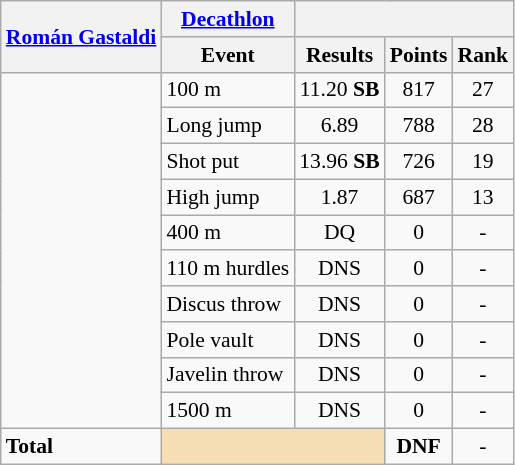<table class=wikitable style="font-size:90%;">
<tr>
<th rowspan="2"><strong><a href='#'>Román Gastaldi</a></strong></th>
<th><a href='#'>Decathlon</a></th>
<th colspan="3"></th>
</tr>
<tr>
<th>Event</th>
<th>Results</th>
<th>Points</th>
<th>Rank</th>
</tr>
<tr>
<td rowspan="10"></td>
<td>100 m</td>
<td align=center>11.20 <strong>SB</strong></td>
<td align=center>817</td>
<td align=center>27</td>
</tr>
<tr>
<td>Long jump</td>
<td align=center>6.89</td>
<td align=center>788</td>
<td align=center>28</td>
</tr>
<tr>
<td>Shot put</td>
<td align=center>13.96 <strong>SB</strong></td>
<td align=center>726</td>
<td align=center>19</td>
</tr>
<tr>
<td>High jump</td>
<td align=center>1.87</td>
<td align=center>687</td>
<td align=center>13</td>
</tr>
<tr>
<td>400 m</td>
<td align=center>DQ</td>
<td align=center>0</td>
<td align=center>-</td>
</tr>
<tr>
<td>110 m hurdles</td>
<td align=center>DNS</td>
<td align=center>0</td>
<td align=center>-</td>
</tr>
<tr>
<td>Discus throw</td>
<td align=center>DNS</td>
<td align=center>0</td>
<td align=center>-</td>
</tr>
<tr>
<td>Pole vault</td>
<td align=center>DNS</td>
<td align=center>0</td>
<td align=center>-</td>
</tr>
<tr>
<td>Javelin throw</td>
<td align=center>DNS</td>
<td align=center>0</td>
<td align=center>-</td>
</tr>
<tr>
<td>1500 m</td>
<td align=center>DNS</td>
<td align=center>0</td>
<td align=center>-</td>
</tr>
<tr>
<td><strong>Total</strong></td>
<td colspan="2" style="background:wheat;"></td>
<td align=center><strong>DNF</strong></td>
<td align=center>-</td>
</tr>
</table>
